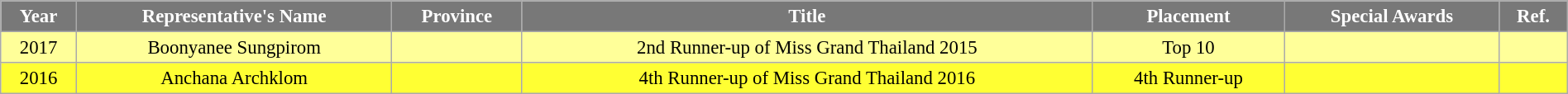<table class="wikitable" style="font-size: 95%; text-align:center; width:100%">
<tr>
<th style="background-color:#787878;color:#FFFFFF;">Year</th>
<th style="background-color:#787878;color:#FFFFFF;">Representative's Name</th>
<th style="background-color:#787878;color:#FFFFFF;">Province</th>
<th style="background-color:#787878;color:#FFFFFF;">Title</th>
<th style="background-color:#787878;color:#FFFFFF;">Placement</th>
<th style="background-color:#787878;color:#FFFFFF;">Special Awards</th>
<th style="background-color:#787878;color:#FFFFFF;">Ref.</th>
</tr>
<tr style="background-color:#FFFF99; ">
<td>2017</td>
<td>Boonyanee Sungpirom</td>
<td></td>
<td>2nd Runner-up of Miss Grand Thailand 2015</td>
<td>Top 10</td>
<td style="background:;"></td>
<td></td>
</tr>
<tr style="background-color:#FFFF33; ">
<td>2016</td>
<td>Anchana Archklom</td>
<td></td>
<td>4th Runner-up of Miss Grand Thailand 2016</td>
<td>4th Runner-up</td>
<td style="background:;"></td>
<td></td>
</tr>
</table>
